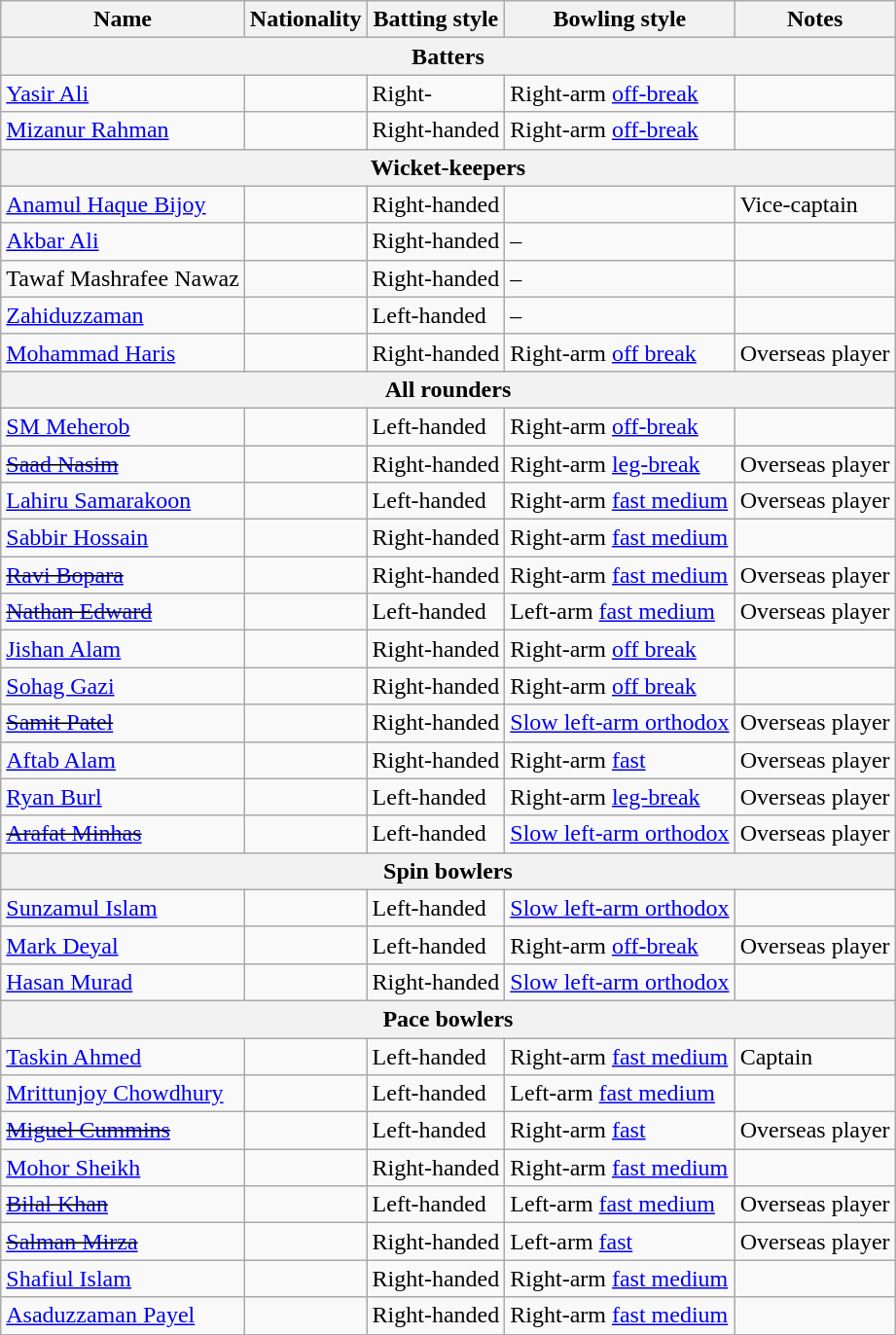<table class="wikitable">
<tr>
<th>Name</th>
<th>Nationality</th>
<th>Batting style</th>
<th>Bowling style</th>
<th>Notes</th>
</tr>
<tr>
<th colspan="5">Batters</th>
</tr>
<tr>
<td><a href='#'>Yasir Ali</a></td>
<td></td>
<td>Right-</td>
<td>Right-arm <a href='#'>off-break</a></td>
<td></td>
</tr>
<tr>
<td><a href='#'>Mizanur Rahman</a></td>
<td></td>
<td>Right-handed</td>
<td>Right-arm <a href='#'>off-break</a></td>
<td></td>
</tr>
<tr>
<th colspan="5">Wicket-keepers</th>
</tr>
<tr>
<td><a href='#'>Anamul Haque Bijoy</a></td>
<td></td>
<td>Right-handed</td>
<td></td>
<td>Vice-captain</td>
</tr>
<tr>
<td><a href='#'>Akbar Ali</a></td>
<td></td>
<td>Right-handed</td>
<td>–</td>
<td></td>
</tr>
<tr>
<td>Tawaf Mashrafee Nawaz</td>
<td></td>
<td>Right-handed</td>
<td>–</td>
<td></td>
</tr>
<tr>
<td><a href='#'>Zahiduzzaman</a></td>
<td></td>
<td>Left-handed</td>
<td>–</td>
<td></td>
</tr>
<tr>
<td><a href='#'>Mohammad Haris</a></td>
<td></td>
<td>Right-handed</td>
<td>Right-arm <a href='#'>off break</a></td>
<td>Overseas player</td>
</tr>
<tr>
<th colspan="5">All rounders</th>
</tr>
<tr>
<td><a href='#'>SM Meherob</a></td>
<td></td>
<td>Left-handed</td>
<td>Right-arm <a href='#'>off-break</a></td>
<td></td>
</tr>
<tr>
<td><s><a href='#'>Saad Nasim</a></s></td>
<td></td>
<td>Right-handed</td>
<td>Right-arm <a href='#'>leg-break</a></td>
<td>Overseas player</td>
</tr>
<tr>
<td><a href='#'>Lahiru Samarakoon</a></td>
<td></td>
<td>Left-handed</td>
<td>Right-arm <a href='#'>fast medium</a></td>
<td>Overseas player</td>
</tr>
<tr>
<td><a href='#'>Sabbir Hossain</a></td>
<td></td>
<td>Right-handed</td>
<td>Right-arm <a href='#'>fast medium</a></td>
<td></td>
</tr>
<tr>
<td><s><a href='#'>Ravi Bopara</a></s></td>
<td></td>
<td>Right-handed</td>
<td>Right-arm <a href='#'>fast medium</a></td>
<td>Overseas player</td>
</tr>
<tr>
<td><s><a href='#'>Nathan Edward</a></s></td>
<td></td>
<td>Left-handed</td>
<td>Left-arm <a href='#'>fast medium</a></td>
<td>Overseas player</td>
</tr>
<tr>
<td><a href='#'>Jishan Alam</a></td>
<td></td>
<td>Right-handed</td>
<td>Right-arm <a href='#'>off break</a></td>
<td></td>
</tr>
<tr>
<td><a href='#'>Sohag Gazi</a></td>
<td></td>
<td>Right-handed</td>
<td>Right-arm <a href='#'>off break</a></td>
<td></td>
</tr>
<tr>
<td><s><a href='#'>Samit Patel</a></s></td>
<td></td>
<td>Right-handed</td>
<td><a href='#'>Slow left-arm orthodox</a></td>
<td>Overseas player</td>
</tr>
<tr>
<td><a href='#'>Aftab Alam</a></td>
<td></td>
<td>Right-handed</td>
<td>Right-arm <a href='#'>fast</a></td>
<td>Overseas player</td>
</tr>
<tr>
<td><a href='#'>Ryan Burl</a></td>
<td></td>
<td>Left-handed</td>
<td>Right-arm <a href='#'>leg-break</a></td>
<td>Overseas player</td>
</tr>
<tr>
<td><s><a href='#'>Arafat Minhas</a></s></td>
<td></td>
<td>Left-handed</td>
<td><a href='#'>Slow left-arm orthodox</a></td>
<td>Overseas player</td>
</tr>
<tr>
<th colspan="5">Spin bowlers</th>
</tr>
<tr>
<td><a href='#'>Sunzamul Islam</a></td>
<td></td>
<td>Left-handed</td>
<td><a href='#'>Slow left-arm orthodox</a></td>
<td></td>
</tr>
<tr>
<td><a href='#'>Mark Deyal</a></td>
<td></td>
<td>Left-handed</td>
<td>Right-arm <a href='#'>off-break</a></td>
<td>Overseas player</td>
</tr>
<tr>
<td><a href='#'>Hasan Murad</a></td>
<td></td>
<td>Right-handed</td>
<td><a href='#'>Slow left-arm orthodox</a></td>
<td></td>
</tr>
<tr>
<th colspan="5">Pace bowlers</th>
</tr>
<tr>
<td><a href='#'>Taskin Ahmed</a></td>
<td></td>
<td>Left-handed</td>
<td>Right-arm <a href='#'>fast medium</a></td>
<td>Captain</td>
</tr>
<tr>
<td><a href='#'>Mrittunjoy Chowdhury</a></td>
<td></td>
<td>Left-handed</td>
<td>Left-arm <a href='#'>fast medium</a></td>
<td></td>
</tr>
<tr>
<td><s><a href='#'>Miguel Cummins</a></s></td>
<td></td>
<td>Left-handed</td>
<td>Right-arm <a href='#'>fast</a></td>
<td>Overseas player</td>
</tr>
<tr>
<td><a href='#'>Mohor Sheikh</a></td>
<td></td>
<td>Right-handed</td>
<td>Right-arm <a href='#'>fast medium</a></td>
<td></td>
</tr>
<tr>
<td><s><a href='#'>Bilal Khan</a></s></td>
<td></td>
<td>Left-handed</td>
<td>Left-arm <a href='#'>fast medium</a></td>
<td>Overseas player</td>
</tr>
<tr>
<td><s><a href='#'>Salman Mirza</a></s></td>
<td></td>
<td>Right-handed</td>
<td>Left-arm <a href='#'>fast</a></td>
<td>Overseas player</td>
</tr>
<tr>
<td><a href='#'>Shafiul Islam</a></td>
<td></td>
<td>Right-handed</td>
<td>Right-arm <a href='#'>fast medium</a></td>
<td></td>
</tr>
<tr>
<td><a href='#'>Asaduzzaman Payel</a></td>
<td></td>
<td>Right-handed</td>
<td>Right-arm <a href='#'>fast medium</a></td>
<td></td>
</tr>
</table>
